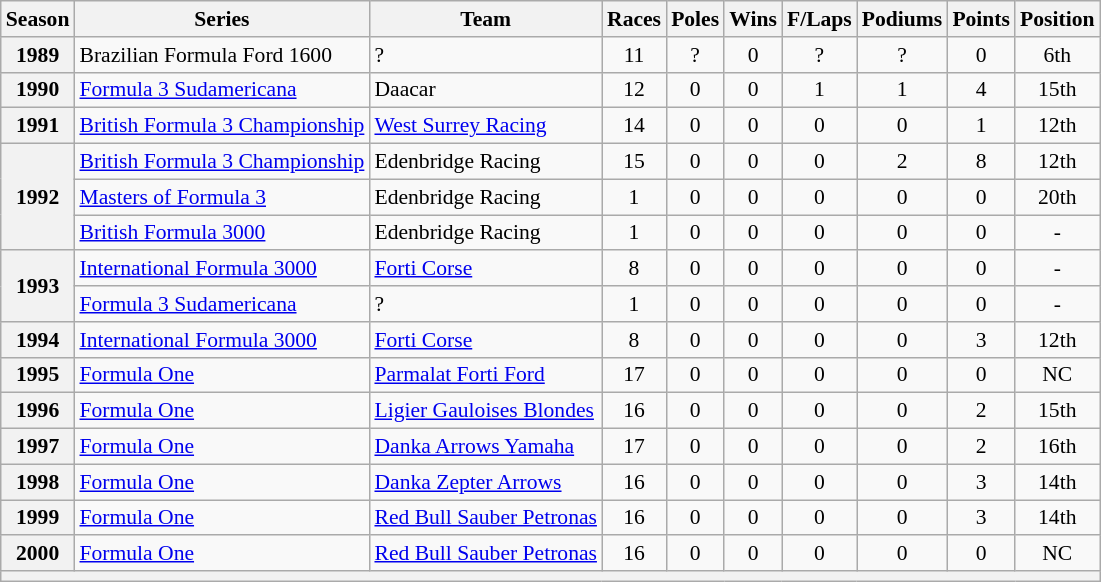<table class="wikitable" style="font-size: 90%; text-align:center">
<tr>
<th>Season</th>
<th>Series</th>
<th>Team</th>
<th>Races</th>
<th>Poles</th>
<th>Wins</th>
<th>F/Laps</th>
<th>Podiums</th>
<th>Points</th>
<th>Position</th>
</tr>
<tr>
<th>1989</th>
<td align=left>Brazilian Formula Ford 1600</td>
<td align=left>?</td>
<td>11</td>
<td>?</td>
<td>0</td>
<td>?</td>
<td>?</td>
<td>0</td>
<td>6th</td>
</tr>
<tr>
<th>1990</th>
<td align=left><a href='#'>Formula 3 Sudamericana</a></td>
<td align=left>Daacar</td>
<td>12</td>
<td>0</td>
<td>0</td>
<td>1</td>
<td>1</td>
<td>4</td>
<td>15th</td>
</tr>
<tr>
<th>1991</th>
<td align=left><a href='#'>British Formula 3 Championship</a></td>
<td align=left><a href='#'>West Surrey Racing</a></td>
<td>14</td>
<td>0</td>
<td>0</td>
<td>0</td>
<td>0</td>
<td>1</td>
<td>12th</td>
</tr>
<tr>
<th rowspan=3>1992</th>
<td align=left><a href='#'>British Formula 3 Championship</a></td>
<td align=left>Edenbridge Racing</td>
<td>15</td>
<td>0</td>
<td>0</td>
<td>0</td>
<td>2</td>
<td>8</td>
<td>12th</td>
</tr>
<tr>
<td align=left><a href='#'>Masters of Formula 3</a></td>
<td align=left>Edenbridge Racing</td>
<td>1</td>
<td>0</td>
<td>0</td>
<td>0</td>
<td>0</td>
<td>0</td>
<td>20th</td>
</tr>
<tr>
<td align=left><a href='#'>British Formula 3000</a></td>
<td align=left>Edenbridge Racing</td>
<td>1</td>
<td>0</td>
<td>0</td>
<td>0</td>
<td>0</td>
<td>0</td>
<td>-</td>
</tr>
<tr>
<th rowspan=2>1993</th>
<td align=left><a href='#'>International Formula 3000</a></td>
<td align=left><a href='#'>Forti Corse</a></td>
<td>8</td>
<td>0</td>
<td>0</td>
<td>0</td>
<td>0</td>
<td>0</td>
<td>-</td>
</tr>
<tr>
<td align=left><a href='#'>Formula 3 Sudamericana</a></td>
<td align=left>?</td>
<td>1</td>
<td>0</td>
<td>0</td>
<td>0</td>
<td>0</td>
<td>0</td>
<td>-</td>
</tr>
<tr>
<th>1994</th>
<td align=left><a href='#'>International Formula 3000</a></td>
<td align=left><a href='#'>Forti Corse</a></td>
<td>8</td>
<td>0</td>
<td>0</td>
<td>0</td>
<td>0</td>
<td>3</td>
<td>12th</td>
</tr>
<tr>
<th>1995</th>
<td align=left><a href='#'>Formula One</a></td>
<td align=left><a href='#'>Parmalat Forti Ford</a></td>
<td>17</td>
<td>0</td>
<td>0</td>
<td>0</td>
<td>0</td>
<td>0</td>
<td>NC</td>
</tr>
<tr>
<th>1996</th>
<td align=left><a href='#'>Formula One</a></td>
<td align=left><a href='#'>Ligier Gauloises Blondes</a></td>
<td>16</td>
<td>0</td>
<td>0</td>
<td>0</td>
<td>0</td>
<td>2</td>
<td>15th</td>
</tr>
<tr>
<th>1997</th>
<td align=left><a href='#'>Formula One</a></td>
<td align=left><a href='#'>Danka Arrows Yamaha</a></td>
<td>17</td>
<td>0</td>
<td>0</td>
<td>0</td>
<td>0</td>
<td>2</td>
<td>16th</td>
</tr>
<tr>
<th>1998</th>
<td align=left><a href='#'>Formula One</a></td>
<td align=left><a href='#'>Danka Zepter Arrows</a></td>
<td>16</td>
<td>0</td>
<td>0</td>
<td>0</td>
<td>0</td>
<td>3</td>
<td>14th</td>
</tr>
<tr>
<th>1999</th>
<td align=left><a href='#'>Formula One</a></td>
<td align=left><a href='#'>Red Bull Sauber Petronas</a></td>
<td>16</td>
<td>0</td>
<td>0</td>
<td>0</td>
<td>0</td>
<td>3</td>
<td>14th</td>
</tr>
<tr>
<th>2000</th>
<td align=left><a href='#'>Formula One</a></td>
<td align=left><a href='#'>Red Bull Sauber Petronas</a></td>
<td>16</td>
<td>0</td>
<td>0</td>
<td>0</td>
<td>0</td>
<td>0</td>
<td>NC</td>
</tr>
<tr>
<th colspan="10"></th>
</tr>
</table>
